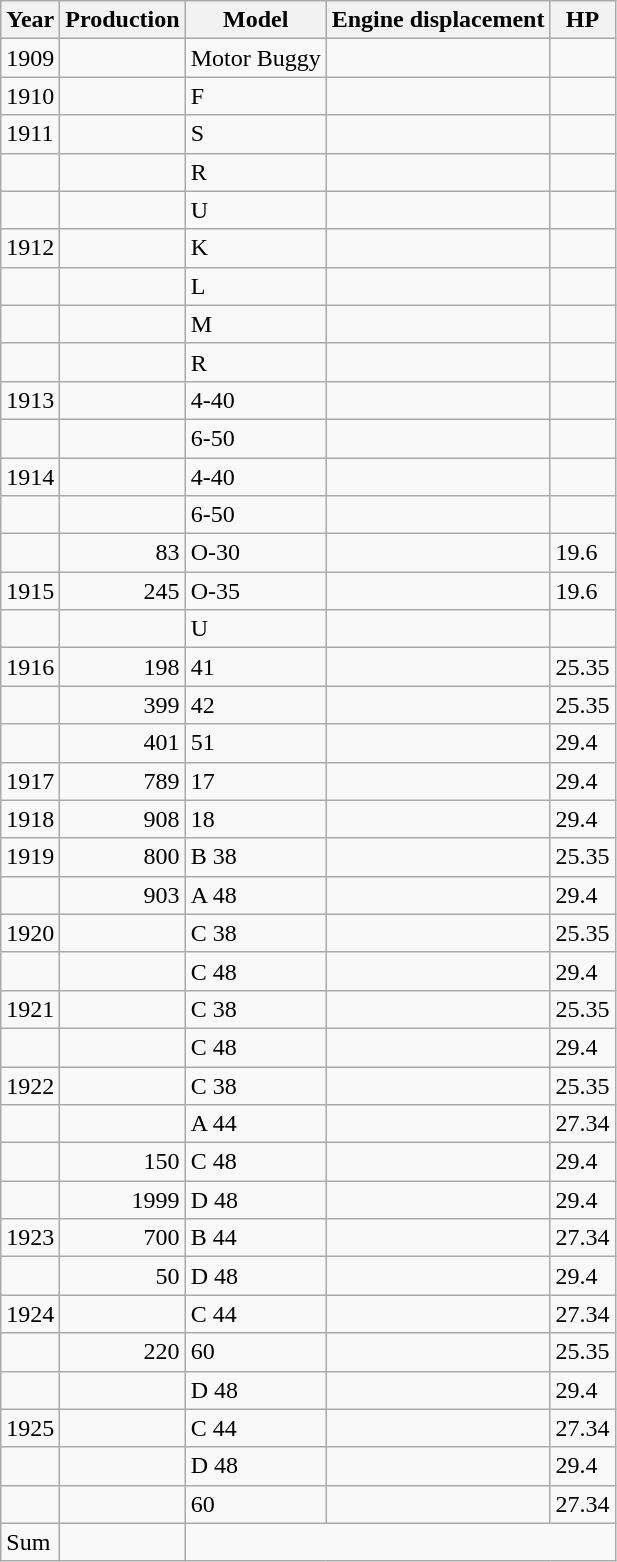<table class="wikitable sortable">
<tr>
<th>Year</th>
<th>Production</th>
<th>Model</th>
<th>Engine displacement</th>
<th>HP</th>
</tr>
<tr>
<td>1909</td>
<td align="right"></td>
<td>Motor Buggy</td>
<td></td>
<td></td>
</tr>
<tr>
<td>1910</td>
<td align="right"></td>
<td>F</td>
<td></td>
<td></td>
</tr>
<tr>
<td>1911</td>
<td align="right"></td>
<td>S</td>
<td></td>
<td></td>
</tr>
<tr>
<td></td>
<td align="right"></td>
<td>R</td>
<td></td>
<td></td>
</tr>
<tr>
<td></td>
<td align="right"></td>
<td>U</td>
<td></td>
<td></td>
</tr>
<tr>
<td>1912</td>
<td align="right"></td>
<td>K</td>
<td></td>
<td></td>
</tr>
<tr>
<td></td>
<td align="right"></td>
<td>L</td>
<td></td>
<td></td>
</tr>
<tr>
<td></td>
<td align="right"></td>
<td>M</td>
<td></td>
<td></td>
</tr>
<tr>
<td></td>
<td align="right"></td>
<td>R</td>
<td></td>
<td></td>
</tr>
<tr>
<td>1913</td>
<td align="right"></td>
<td>4-40 </td>
<td></td>
<td></td>
</tr>
<tr>
<td></td>
<td align="right"></td>
<td>6-50</td>
<td></td>
<td></td>
</tr>
<tr>
<td>1914</td>
<td align="right"></td>
<td>4-40</td>
<td></td>
<td></td>
</tr>
<tr>
<td></td>
<td align="right"></td>
<td>6-50</td>
<td></td>
<td></td>
</tr>
<tr>
<td></td>
<td align="right">83</td>
<td>O-30</td>
<td></td>
<td>19.6</td>
</tr>
<tr>
<td>1915</td>
<td align="right">245</td>
<td>O-35</td>
<td></td>
<td>19.6</td>
</tr>
<tr>
<td></td>
<td align="right"></td>
<td>U</td>
<td></td>
<td></td>
</tr>
<tr>
<td>1916</td>
<td align="right">198</td>
<td>41</td>
<td></td>
<td>25.35</td>
</tr>
<tr>
<td></td>
<td align="right">399</td>
<td>42 </td>
<td></td>
<td>25.35</td>
</tr>
<tr>
<td></td>
<td align="right">401</td>
<td>51</td>
<td></td>
<td>29.4</td>
</tr>
<tr>
<td>1917</td>
<td align="right">789</td>
<td>17</td>
<td></td>
<td>29.4</td>
</tr>
<tr>
<td>1918</td>
<td align="right">908</td>
<td>18</td>
<td></td>
<td>29.4</td>
</tr>
<tr>
<td>1919</td>
<td align="right">800</td>
<td>B 38</td>
<td></td>
<td>25.35</td>
</tr>
<tr>
<td></td>
<td align="right">903</td>
<td>A 48</td>
<td></td>
<td>29.4</td>
</tr>
<tr>
<td>1920</td>
<td align="right"></td>
<td>C 38</td>
<td></td>
<td>25.35</td>
</tr>
<tr>
<td></td>
<td align="right"></td>
<td>C 48</td>
<td></td>
<td>29.4</td>
</tr>
<tr>
<td>1921</td>
<td align="right"></td>
<td>C 38</td>
<td></td>
<td>25.35</td>
</tr>
<tr>
<td></td>
<td align="right"></td>
<td>C 48</td>
<td></td>
<td>29.4</td>
</tr>
<tr>
<td>1922</td>
<td align="right"></td>
<td>C 38</td>
<td></td>
<td>25.35</td>
</tr>
<tr>
<td></td>
<td align="right"></td>
<td>A 44</td>
<td></td>
<td>27.34</td>
</tr>
<tr>
<td></td>
<td align="right">150</td>
<td>C 48</td>
<td></td>
<td>29.4</td>
</tr>
<tr>
<td></td>
<td align="right">1999</td>
<td>D 48</td>
<td></td>
<td>29.4</td>
</tr>
<tr>
<td>1923</td>
<td align="right">700</td>
<td>B 44</td>
<td></td>
<td>27.34</td>
</tr>
<tr>
<td></td>
<td align="right">50</td>
<td>D 48</td>
<td></td>
<td>29.4</td>
</tr>
<tr>
<td>1924</td>
<td align="right"></td>
<td>C 44</td>
<td></td>
<td>27.34</td>
</tr>
<tr>
<td></td>
<td align="right">220</td>
<td>60</td>
<td></td>
<td>25.35</td>
</tr>
<tr>
<td></td>
<td align="right"></td>
<td>D 48</td>
<td></td>
<td>29.4</td>
</tr>
<tr>
<td>1925</td>
<td align="right"></td>
<td>C 44</td>
<td></td>
<td>27.34</td>
</tr>
<tr>
<td></td>
<td align="right"></td>
<td>D 48</td>
<td></td>
<td>29.4</td>
</tr>
<tr>
<td></td>
<td align="right"></td>
<td>60</td>
<td></td>
<td>27.34</td>
</tr>
<tr>
<td>Sum   </td>
<td align="right"></td>
</tr>
</table>
